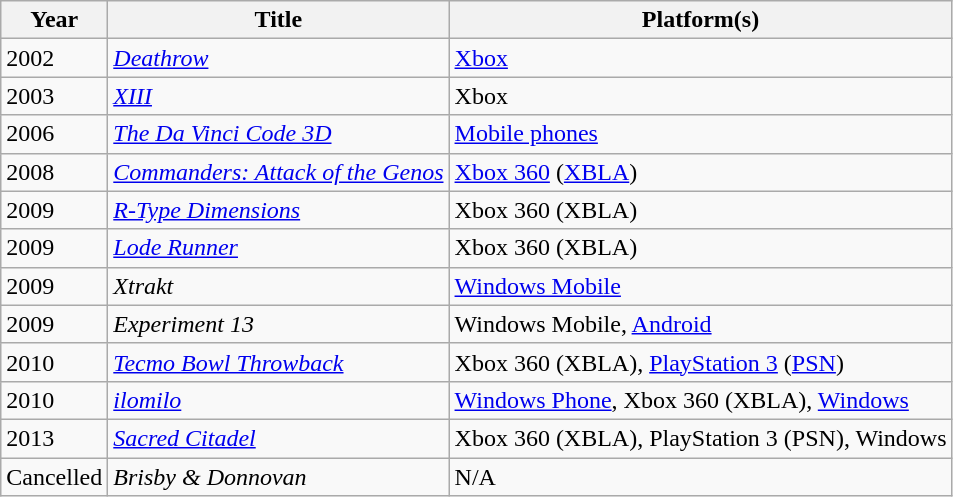<table class="wikitable sortable">
<tr>
<th>Year</th>
<th>Title</th>
<th>Platform(s)</th>
</tr>
<tr>
<td>2002</td>
<td><em><a href='#'>Deathrow</a></em></td>
<td><a href='#'>Xbox</a></td>
</tr>
<tr>
<td>2003</td>
<td><em><a href='#'>XIII</a></em></td>
<td>Xbox</td>
</tr>
<tr>
<td>2006</td>
<td><em><a href='#'>The Da Vinci Code 3D</a></em></td>
<td><a href='#'>Mobile phones</a></td>
</tr>
<tr>
<td>2008</td>
<td><em><a href='#'>Commanders: Attack of the Genos</a></em></td>
<td><a href='#'>Xbox 360</a> (<a href='#'>XBLA</a>)</td>
</tr>
<tr>
<td>2009</td>
<td><em><a href='#'>R-Type Dimensions</a></em></td>
<td>Xbox 360 (XBLA)</td>
</tr>
<tr>
<td>2009</td>
<td><em><a href='#'>Lode Runner</a></em></td>
<td>Xbox 360 (XBLA)</td>
</tr>
<tr>
<td>2009</td>
<td><em>Xtrakt</em></td>
<td><a href='#'>Windows Mobile</a></td>
</tr>
<tr>
<td>2009</td>
<td><em>Experiment 13</em></td>
<td>Windows Mobile, <a href='#'>Android</a></td>
</tr>
<tr>
<td>2010</td>
<td><em><a href='#'>Tecmo Bowl Throwback</a></em></td>
<td>Xbox 360 (XBLA), <a href='#'>PlayStation 3</a> (<a href='#'>PSN</a>)</td>
</tr>
<tr>
<td>2010</td>
<td><em><a href='#'>ilomilo</a></em></td>
<td><a href='#'>Windows Phone</a>, Xbox 360 (XBLA), <a href='#'>Windows</a></td>
</tr>
<tr>
<td>2013</td>
<td><em><a href='#'>Sacred Citadel</a></em></td>
<td>Xbox 360 (XBLA), PlayStation 3 (PSN), Windows</td>
</tr>
<tr>
<td>Cancelled</td>
<td><em>Brisby & Donnovan</em></td>
<td>N/A</td>
</tr>
</table>
